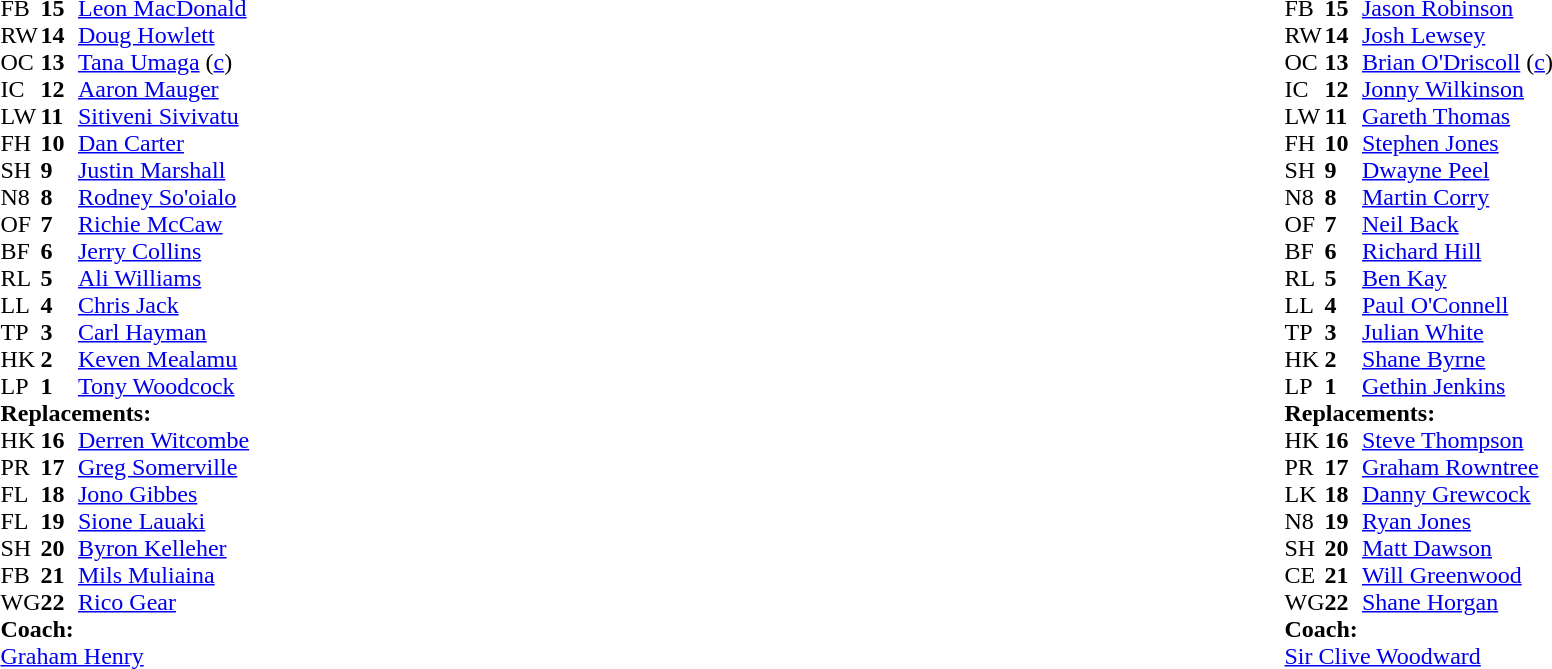<table style="width:100%">
<tr>
<td style="vertical-align:top;width:50%"><br><table cellspacing="0" cellpadding="0">
<tr>
<th width="25"></th>
<th width="25"></th>
</tr>
<tr>
<td>FB</td>
<td><strong>15</strong></td>
<td><a href='#'>Leon MacDonald</a></td>
</tr>
<tr>
<td>RW</td>
<td><strong>14</strong></td>
<td><a href='#'>Doug Howlett</a></td>
</tr>
<tr>
<td>OC</td>
<td><strong>13</strong></td>
<td><a href='#'>Tana Umaga</a> (<a href='#'>c</a>)</td>
</tr>
<tr>
<td>IC</td>
<td><strong>12</strong></td>
<td><a href='#'>Aaron Mauger</a></td>
</tr>
<tr>
<td>LW</td>
<td><strong>11</strong></td>
<td><a href='#'>Sitiveni Sivivatu</a></td>
</tr>
<tr>
<td>FH</td>
<td><strong>10</strong></td>
<td><a href='#'>Dan Carter</a></td>
</tr>
<tr>
<td>SH</td>
<td><strong>9</strong></td>
<td><a href='#'>Justin Marshall</a></td>
</tr>
<tr>
<td>N8</td>
<td><strong>8</strong></td>
<td><a href='#'>Rodney So'oialo</a></td>
</tr>
<tr>
<td>OF</td>
<td><strong>7</strong></td>
<td><a href='#'>Richie McCaw</a></td>
</tr>
<tr>
<td>BF</td>
<td><strong>6</strong></td>
<td><a href='#'>Jerry Collins</a></td>
</tr>
<tr>
<td>RL</td>
<td><strong>5</strong></td>
<td><a href='#'>Ali Williams</a></td>
</tr>
<tr>
<td>LL</td>
<td><strong>4</strong></td>
<td><a href='#'>Chris Jack</a></td>
</tr>
<tr>
<td>TP</td>
<td><strong>3</strong></td>
<td><a href='#'>Carl Hayman</a></td>
</tr>
<tr>
<td>HK</td>
<td><strong>2</strong></td>
<td><a href='#'>Keven Mealamu</a></td>
</tr>
<tr>
<td>LP</td>
<td><strong>1</strong></td>
<td><a href='#'>Tony Woodcock</a></td>
</tr>
<tr>
<td colspan=3><strong>Replacements:</strong></td>
</tr>
<tr>
<td>HK</td>
<td><strong>16</strong></td>
<td><a href='#'>Derren Witcombe</a></td>
</tr>
<tr>
<td>PR</td>
<td><strong>17</strong></td>
<td><a href='#'>Greg Somerville</a></td>
</tr>
<tr>
<td>FL</td>
<td><strong>18</strong></td>
<td><a href='#'>Jono Gibbes</a></td>
</tr>
<tr>
<td>FL</td>
<td><strong>19</strong></td>
<td><a href='#'>Sione Lauaki</a></td>
</tr>
<tr>
<td>SH</td>
<td><strong>20</strong></td>
<td><a href='#'>Byron Kelleher</a></td>
</tr>
<tr>
<td>FB</td>
<td><strong>21</strong></td>
<td><a href='#'>Mils Muliaina</a></td>
</tr>
<tr>
<td>WG</td>
<td><strong>22</strong></td>
<td><a href='#'>Rico Gear</a></td>
</tr>
<tr>
<td colspan=3><strong>Coach:</strong></td>
</tr>
<tr>
<td colspan="4"> <a href='#'>Graham Henry</a></td>
</tr>
</table>
</td>
<td style="vertical-align:top"></td>
<td style="vertical-align:top;width:50%"><br><table cellspacing="0" cellpadding="0" style="margin:auto">
<tr>
<th width="25"></th>
<th width="25"></th>
</tr>
<tr>
<td>FB</td>
<td><strong>15</strong></td>
<td> <a href='#'>Jason Robinson</a></td>
</tr>
<tr>
<td>RW</td>
<td><strong>14</strong></td>
<td> <a href='#'>Josh Lewsey</a></td>
</tr>
<tr>
<td>OC</td>
<td><strong>13</strong></td>
<td> <a href='#'>Brian O'Driscoll</a> (<a href='#'>c</a>)</td>
</tr>
<tr>
<td>IC</td>
<td><strong>12</strong></td>
<td> <a href='#'>Jonny Wilkinson</a></td>
</tr>
<tr>
<td>LW</td>
<td><strong>11</strong></td>
<td> <a href='#'>Gareth Thomas</a></td>
</tr>
<tr>
<td>FH</td>
<td><strong>10</strong></td>
<td> <a href='#'>Stephen Jones</a></td>
</tr>
<tr>
<td>SH</td>
<td><strong>9</strong></td>
<td> <a href='#'>Dwayne Peel</a></td>
</tr>
<tr>
<td>N8</td>
<td><strong>8</strong></td>
<td> <a href='#'>Martin Corry</a></td>
</tr>
<tr>
<td>OF</td>
<td><strong>7</strong></td>
<td> <a href='#'>Neil Back</a></td>
</tr>
<tr>
<td>BF</td>
<td><strong>6</strong></td>
<td> <a href='#'>Richard Hill</a></td>
</tr>
<tr>
<td>RL</td>
<td><strong>5</strong></td>
<td> <a href='#'>Ben Kay</a></td>
</tr>
<tr>
<td>LL</td>
<td><strong>4</strong></td>
<td> <a href='#'>Paul O'Connell</a></td>
</tr>
<tr>
<td>TP</td>
<td><strong>3</strong></td>
<td> <a href='#'>Julian White</a></td>
</tr>
<tr>
<td>HK</td>
<td><strong>2</strong></td>
<td> <a href='#'>Shane Byrne</a></td>
</tr>
<tr>
<td>LP</td>
<td><strong>1</strong></td>
<td> <a href='#'>Gethin Jenkins</a></td>
</tr>
<tr>
<td colspan=3><strong>Replacements:</strong></td>
</tr>
<tr>
<td>HK</td>
<td><strong>16</strong></td>
<td> <a href='#'>Steve Thompson</a></td>
</tr>
<tr>
<td>PR</td>
<td><strong>17</strong></td>
<td> <a href='#'>Graham Rowntree</a></td>
</tr>
<tr>
<td>LK</td>
<td><strong>18</strong></td>
<td> <a href='#'>Danny Grewcock</a></td>
</tr>
<tr>
<td>N8</td>
<td><strong>19</strong></td>
<td> <a href='#'>Ryan Jones</a></td>
</tr>
<tr>
<td>SH</td>
<td><strong>20</strong></td>
<td> <a href='#'>Matt Dawson</a></td>
</tr>
<tr>
<td>CE</td>
<td><strong>21</strong></td>
<td> <a href='#'>Will Greenwood</a></td>
</tr>
<tr>
<td>WG</td>
<td><strong>22</strong></td>
<td> <a href='#'>Shane Horgan</a></td>
</tr>
<tr>
<td colspan=3><strong>Coach:</strong></td>
</tr>
<tr>
<td colspan="4"> <a href='#'>Sir Clive Woodward</a></td>
</tr>
</table>
</td>
</tr>
</table>
